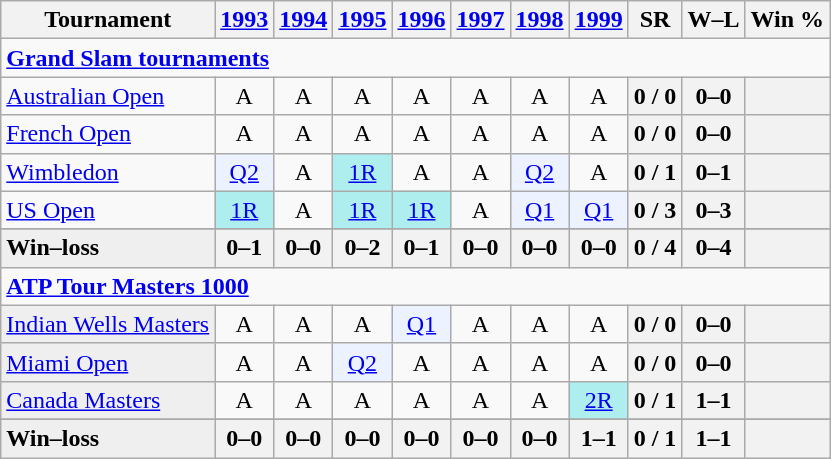<table class=wikitable style=text-align:center>
<tr>
<th>Tournament</th>
<th><a href='#'>1993</a></th>
<th><a href='#'>1994</a></th>
<th><a href='#'>1995</a></th>
<th><a href='#'>1996</a></th>
<th><a href='#'>1997</a></th>
<th><a href='#'>1998</a></th>
<th><a href='#'>1999</a></th>
<th>SR</th>
<th>W–L</th>
<th>Win %</th>
</tr>
<tr>
<td colspan=25 style=text-align:left><a href='#'><strong>Grand Slam tournaments</strong></a></td>
</tr>
<tr>
<td align=left><a href='#'>Australian Open</a></td>
<td>A</td>
<td>A</td>
<td>A</td>
<td>A</td>
<td>A</td>
<td>A</td>
<td>A</td>
<th>0 / 0</th>
<th>0–0</th>
<th></th>
</tr>
<tr>
<td align=left><a href='#'>French Open</a></td>
<td>A</td>
<td>A</td>
<td>A</td>
<td>A</td>
<td>A</td>
<td>A</td>
<td>A</td>
<th>0 / 0</th>
<th>0–0</th>
<th></th>
</tr>
<tr>
<td align=left><a href='#'>Wimbledon</a></td>
<td style=background:#ecf2ff><a href='#'>Q2</a></td>
<td>A</td>
<td style=background:#afeeee><a href='#'>1R</a></td>
<td>A</td>
<td>A</td>
<td style=background:#ecf2ff><a href='#'>Q2</a></td>
<td>A</td>
<th>0 / 1</th>
<th>0–1</th>
<th></th>
</tr>
<tr>
<td align=left><a href='#'>US Open</a></td>
<td style=background:#afeeee><a href='#'>1R</a></td>
<td>A</td>
<td style=background:#afeeee><a href='#'>1R</a></td>
<td style=background:#afeeee><a href='#'>1R</a></td>
<td>A</td>
<td style=background:#ecf2ff><a href='#'>Q1</a></td>
<td style=background:#ecf2ff><a href='#'>Q1</a></td>
<th>0 / 3</th>
<th>0–3</th>
<th></th>
</tr>
<tr>
</tr>
<tr style=font-weight:bold;background:#efefef>
<td style=text-align:left>Win–loss</td>
<th>0–1</th>
<th>0–0</th>
<th>0–2</th>
<th>0–1</th>
<th>0–0</th>
<th>0–0</th>
<th>0–0</th>
<th>0 / 4</th>
<th>0–4</th>
<th></th>
</tr>
<tr>
<td colspan=25 style=text-align:left><strong><a href='#'>ATP Tour Masters 1000</a></strong></td>
</tr>
<tr>
<td bgcolor=efefef align=left><a href='#'>Indian Wells Masters</a></td>
<td>A</td>
<td>A</td>
<td>A</td>
<td bgcolor=ecf2ff><a href='#'>Q1</a></td>
<td>A</td>
<td>A</td>
<td>A</td>
<th>0 / 0</th>
<th>0–0</th>
<th></th>
</tr>
<tr>
<td bgcolor=efefef align=left><a href='#'>Miami Open</a></td>
<td>A</td>
<td>A</td>
<td bgcolor=ecf2ff><a href='#'>Q2</a></td>
<td>A</td>
<td>A</td>
<td>A</td>
<td>A</td>
<th>0 / 0</th>
<th>0–0</th>
<th></th>
</tr>
<tr>
<td bgcolor=efefef align=left><a href='#'>Canada Masters</a></td>
<td>A</td>
<td>A</td>
<td>A</td>
<td>A</td>
<td>A</td>
<td>A</td>
<td bgcolor=afeeee><a href='#'>2R</a></td>
<th>0 / 1</th>
<th>1–1</th>
<th></th>
</tr>
<tr>
</tr>
<tr style=font-weight:bold;background:#efefef>
<td style=text-align:left>Win–loss</td>
<th>0–0</th>
<th>0–0</th>
<th>0–0</th>
<th>0–0</th>
<th>0–0</th>
<th>0–0</th>
<th>1–1</th>
<th>0 / 1</th>
<th>1–1</th>
<th></th>
</tr>
</table>
